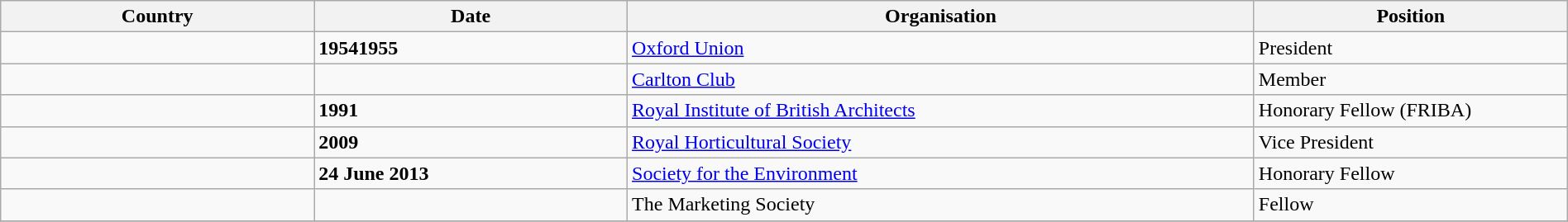<table class="wikitable" style="width:100%;">
<tr>
<th style="width:20%;">Country</th>
<th style="width:20%;">Date</th>
<th style="width:40%;">Organisation</th>
<th style="width:20%;">Position</th>
</tr>
<tr>
<td></td>
<td><strong>19541955</strong></td>
<td><a href='#'>Oxford Union</a></td>
<td>President</td>
</tr>
<tr>
<td></td>
<td><strong></strong></td>
<td><a href='#'>Carlton Club</a></td>
<td>Member</td>
</tr>
<tr>
<td></td>
<td><strong>1991</strong></td>
<td><a href='#'>Royal Institute of British Architects</a></td>
<td>Honorary Fellow (FRIBA)</td>
</tr>
<tr>
<td></td>
<td><strong>2009</strong></td>
<td><a href='#'>Royal Horticultural Society</a></td>
<td>Vice President</td>
</tr>
<tr>
<td></td>
<td><strong>24 June 2013</strong></td>
<td><a href='#'>Society for the Environment</a></td>
<td>Honorary Fellow</td>
</tr>
<tr>
<td></td>
<td><strong></strong></td>
<td>The Marketing Society</td>
<td>Fellow</td>
</tr>
<tr>
</tr>
</table>
